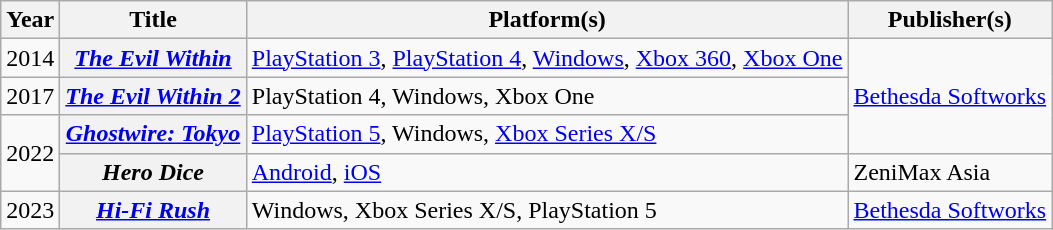<table class="wikitable sortable plainrowheaders">
<tr>
<th scope="col">Year</th>
<th scope="col">Title</th>
<th scope="col">Platform(s)</th>
<th scope="col">Publisher(s)</th>
</tr>
<tr>
<td>2014</td>
<th scope="row"><em><a href='#'>The Evil Within</a></em></th>
<td><a href='#'>PlayStation 3</a>, <a href='#'>PlayStation 4</a>, <a href='#'>Windows</a>, <a href='#'>Xbox 360</a>, <a href='#'>Xbox One</a></td>
<td rowspan="3"><a href='#'>Bethesda Softworks</a></td>
</tr>
<tr>
<td>2017</td>
<th scope="row"><em><a href='#'>The Evil Within 2</a></em></th>
<td>PlayStation 4, Windows, Xbox One</td>
</tr>
<tr>
<td rowspan="2">2022</td>
<th scope="row"><em><a href='#'>Ghostwire: Tokyo</a></em></th>
<td><a href='#'>PlayStation 5</a>, Windows, <a href='#'>Xbox Series X/S</a></td>
</tr>
<tr>
<th scope="row"><em>Hero Dice</em></th>
<td><a href='#'>Android</a>, <a href='#'>iOS</a></td>
<td>ZeniMax Asia</td>
</tr>
<tr>
<td>2023</td>
<th scope="row"><em><a href='#'>Hi-Fi Rush</a></em></th>
<td>Windows, Xbox Series X/S, PlayStation 5</td>
<td><a href='#'>Bethesda Softworks</a></td>
</tr>
</table>
